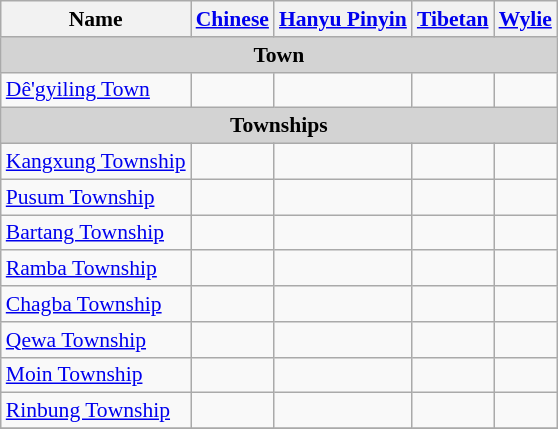<table class="wikitable"  style="font-size:90%;" align=center>
<tr>
<th>Name</th>
<th><a href='#'>Chinese</a></th>
<th><a href='#'>Hanyu Pinyin</a></th>
<th><a href='#'>Tibetan</a></th>
<th><a href='#'>Wylie</a></th>
</tr>
<tr --------->
<td colspan="7"  style="text-align:center; background:#d3d3d3;"><strong>Town</strong></td>
</tr>
<tr --------->
<td><a href='#'>Dê'gyiling Town</a></td>
<td></td>
<td></td>
<td></td>
<td></td>
</tr>
<tr --------->
<td colspan="7"  style="text-align:center; background:#d3d3d3;"><strong>Townships</strong></td>
</tr>
<tr --------->
<td><a href='#'>Kangxung Township</a></td>
<td></td>
<td></td>
<td></td>
<td></td>
</tr>
<tr>
<td><a href='#'>Pusum Township</a></td>
<td></td>
<td></td>
<td></td>
<td></td>
</tr>
<tr>
<td><a href='#'>Bartang Township</a></td>
<td></td>
<td></td>
<td></td>
<td></td>
</tr>
<tr>
<td><a href='#'>Ramba Township</a></td>
<td></td>
<td></td>
<td></td>
<td></td>
</tr>
<tr>
<td><a href='#'>Chagba Township</a></td>
<td></td>
<td></td>
<td></td>
<td></td>
</tr>
<tr>
<td><a href='#'>Qewa Township</a></td>
<td></td>
<td></td>
<td></td>
<td></td>
</tr>
<tr>
<td><a href='#'>Moin Township</a></td>
<td></td>
<td></td>
<td></td>
<td></td>
</tr>
<tr>
<td><a href='#'>Rinbung Township</a></td>
<td></td>
<td></td>
<td></td>
<td></td>
</tr>
<tr>
</tr>
</table>
